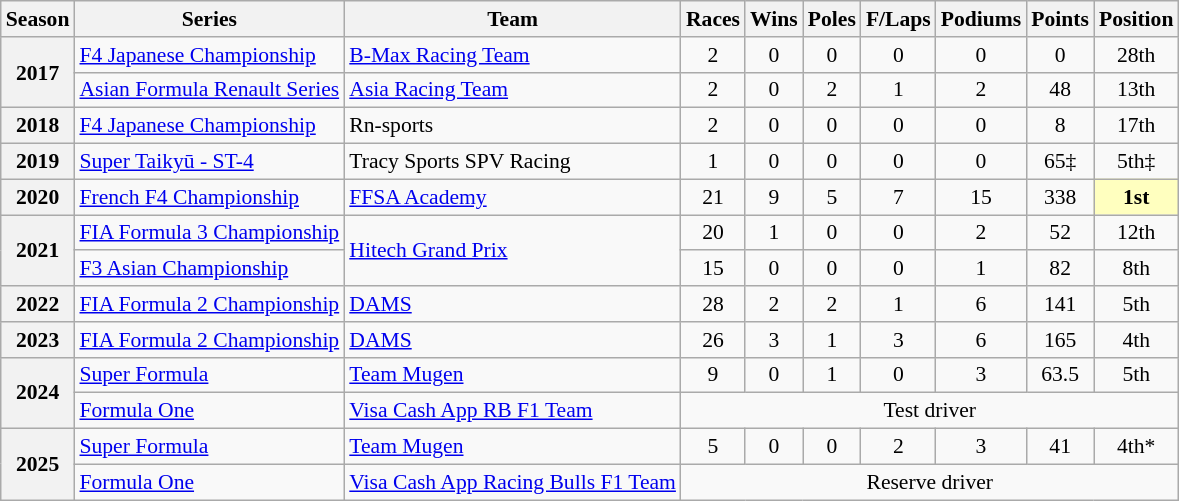<table class="wikitable" style="font-size: 90%; text-align:center">
<tr>
<th>Season</th>
<th>Series</th>
<th>Team</th>
<th>Races</th>
<th>Wins</th>
<th>Poles</th>
<th>F/Laps</th>
<th>Podiums</th>
<th>Points</th>
<th>Position</th>
</tr>
<tr>
<th rowspan=2>2017</th>
<td align=left><a href='#'>F4 Japanese Championship</a></td>
<td align=left><a href='#'>B-Max Racing Team</a></td>
<td>2</td>
<td>0</td>
<td>0</td>
<td>0</td>
<td>0</td>
<td>0</td>
<td>28th</td>
</tr>
<tr>
<td align=left nowrap><a href='#'>Asian Formula Renault Series</a></td>
<td align=left><a href='#'>Asia Racing Team</a></td>
<td>2</td>
<td>0</td>
<td>2</td>
<td>1</td>
<td>2</td>
<td>48</td>
<td>13th</td>
</tr>
<tr>
<th>2018</th>
<td align=left><a href='#'>F4 Japanese Championship</a></td>
<td align=left>Rn-sports</td>
<td>2</td>
<td>0</td>
<td>0</td>
<td>0</td>
<td>0</td>
<td>8</td>
<td>17th</td>
</tr>
<tr>
<th>2019</th>
<td align=left><a href='#'>Super Taikyū - ST-4</a></td>
<td align=left nowrap>Tracy Sports SPV Racing</td>
<td>1</td>
<td>0</td>
<td>0</td>
<td>0</td>
<td>0</td>
<td>65‡</td>
<td>5th‡</td>
</tr>
<tr>
<th>2020</th>
<td align=left><a href='#'>French F4 Championship</a></td>
<td align=left><a href='#'>FFSA Academy</a></td>
<td>21</td>
<td>9</td>
<td>5</td>
<td>7</td>
<td>15</td>
<td>338</td>
<td style="background:#FFFFBF;"><strong>1st</strong></td>
</tr>
<tr>
<th rowspan=2>2021</th>
<td align=left><a href='#'>FIA Formula 3 Championship</a></td>
<td align=left rowspan=2><a href='#'>Hitech Grand Prix</a></td>
<td>20</td>
<td>1</td>
<td>0</td>
<td>0</td>
<td>2</td>
<td>52</td>
<td>12th</td>
</tr>
<tr>
<td align=left><a href='#'>F3 Asian Championship</a></td>
<td>15</td>
<td>0</td>
<td>0</td>
<td>0</td>
<td>1</td>
<td>82</td>
<td>8th</td>
</tr>
<tr>
<th>2022</th>
<td align=left><a href='#'>FIA Formula 2 Championship</a></td>
<td align=left><a href='#'>DAMS</a></td>
<td>28</td>
<td>2</td>
<td>2</td>
<td>1</td>
<td>6</td>
<td>141</td>
<td>5th</td>
</tr>
<tr>
<th>2023</th>
<td align=left><a href='#'>FIA Formula 2 Championship</a></td>
<td align=left><a href='#'>DAMS</a></td>
<td>26</td>
<td>3</td>
<td>1</td>
<td>3</td>
<td>6</td>
<td>165</td>
<td>4th</td>
</tr>
<tr>
<th rowspan="2">2024</th>
<td align=left><a href='#'>Super Formula</a></td>
<td align=left><a href='#'>Team Mugen</a></td>
<td>9</td>
<td>0</td>
<td>1</td>
<td>0</td>
<td>3</td>
<td>63.5</td>
<td>5th</td>
</tr>
<tr>
<td align=left><a href='#'>Formula One</a></td>
<td align=left><a href='#'>Visa Cash App RB F1 Team</a></td>
<td colspan="7">Test driver</td>
</tr>
<tr>
<th rowspan=2>2025</th>
<td align=left><a href='#'>Super Formula</a></td>
<td align=left><a href='#'>Team Mugen</a></td>
<td>5</td>
<td>0</td>
<td>0</td>
<td>2</td>
<td>3</td>
<td>41</td>
<td>4th*</td>
</tr>
<tr>
<td align="left"><a href='#'>Formula One</a></td>
<td align="left"><a href='#'>Visa Cash App Racing Bulls F1 Team</a></td>
<td colspan="7">Reserve driver</td>
</tr>
</table>
